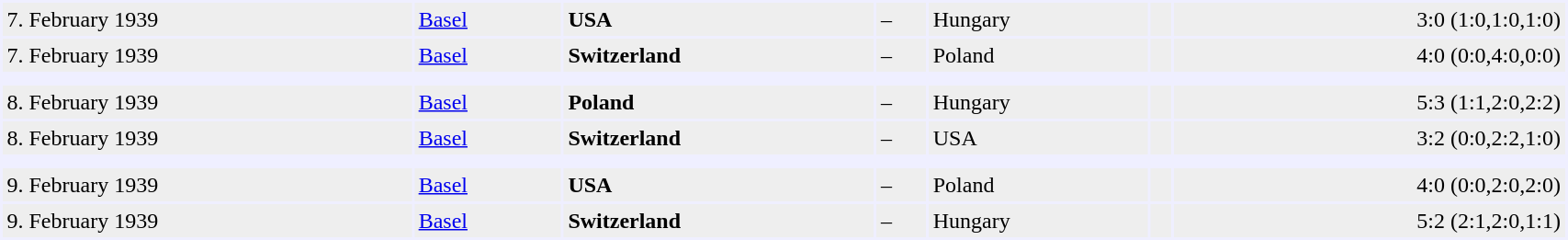<table cellspacing="2" border="0" cellpadding="3" bgcolor="#EFEFFF" width="90%">
<tr>
<td bgcolor="#EEEEEE">7. February 1939</td>
<td bgcolor="#EEEEEE"><a href='#'>Basel</a></td>
<td bgcolor="#EEEEEE"> <strong>USA</strong></td>
<td bgcolor="#EEEEEE">–</td>
<td bgcolor="#EEEEEE"> Hungary</td>
<td bgcolor="#EEEEEE"></td>
<td bgcolor="#EEEEEE" align="right">3:0 (1:0,1:0,1:0)</td>
</tr>
<tr>
<td bgcolor="#EEEEEE">7. February 1939</td>
<td bgcolor="#EEEEEE"><a href='#'>Basel</a></td>
<td bgcolor="#EEEEEE"> <strong>Switzerland</strong></td>
<td bgcolor="#EEEEEE">–</td>
<td bgcolor="#EEEEEE"> Poland</td>
<td bgcolor="#EEEEEE"></td>
<td bgcolor="#EEEEEE" align="right">4:0 (0:0,4:0,0:0)</td>
</tr>
<tr>
<td></td>
</tr>
<tr>
<td bgcolor="#EEEEEE">8. February 1939</td>
<td bgcolor="#EEEEEE"><a href='#'>Basel</a></td>
<td bgcolor="#EEEEEE"> <strong>Poland</strong></td>
<td bgcolor="#EEEEEE">–</td>
<td bgcolor="#EEEEEE"> Hungary</td>
<td bgcolor="#EEEEEE"></td>
<td bgcolor="#EEEEEE" align="right">5:3 (1:1,2:0,2:2)</td>
</tr>
<tr>
<td bgcolor="#EEEEEE">8. February 1939</td>
<td bgcolor="#EEEEEE"><a href='#'>Basel</a></td>
<td bgcolor="#EEEEEE"> <strong>Switzerland</strong></td>
<td bgcolor="#EEEEEE">–</td>
<td bgcolor="#EEEEEE"> USA</td>
<td bgcolor="#EEEEEE"></td>
<td bgcolor="#EEEEEE" align="right">3:2 (0:0,2:2,1:0)</td>
</tr>
<tr>
<td></td>
</tr>
<tr>
<td bgcolor="#EEEEEE">9. February 1939</td>
<td bgcolor="#EEEEEE"><a href='#'>Basel</a></td>
<td bgcolor="#EEEEEE"> <strong>USA</strong></td>
<td bgcolor="#EEEEEE">–</td>
<td bgcolor="#EEEEEE"> Poland</td>
<td bgcolor="#EEEEEE"></td>
<td bgcolor="#EEEEEE" align="right">4:0 (0:0,2:0,2:0)</td>
</tr>
<tr>
<td bgcolor="#EEEEEE">9. February 1939</td>
<td bgcolor="#EEEEEE"><a href='#'>Basel</a></td>
<td bgcolor="#EEEEEE"> <strong>Switzerland</strong></td>
<td bgcolor="#EEEEEE">–</td>
<td bgcolor="#EEEEEE"> Hungary</td>
<td bgcolor="#EEEEEE"></td>
<td bgcolor="#EEEEEE" align="right">5:2 (2:1,2:0,1:1)</td>
</tr>
</table>
